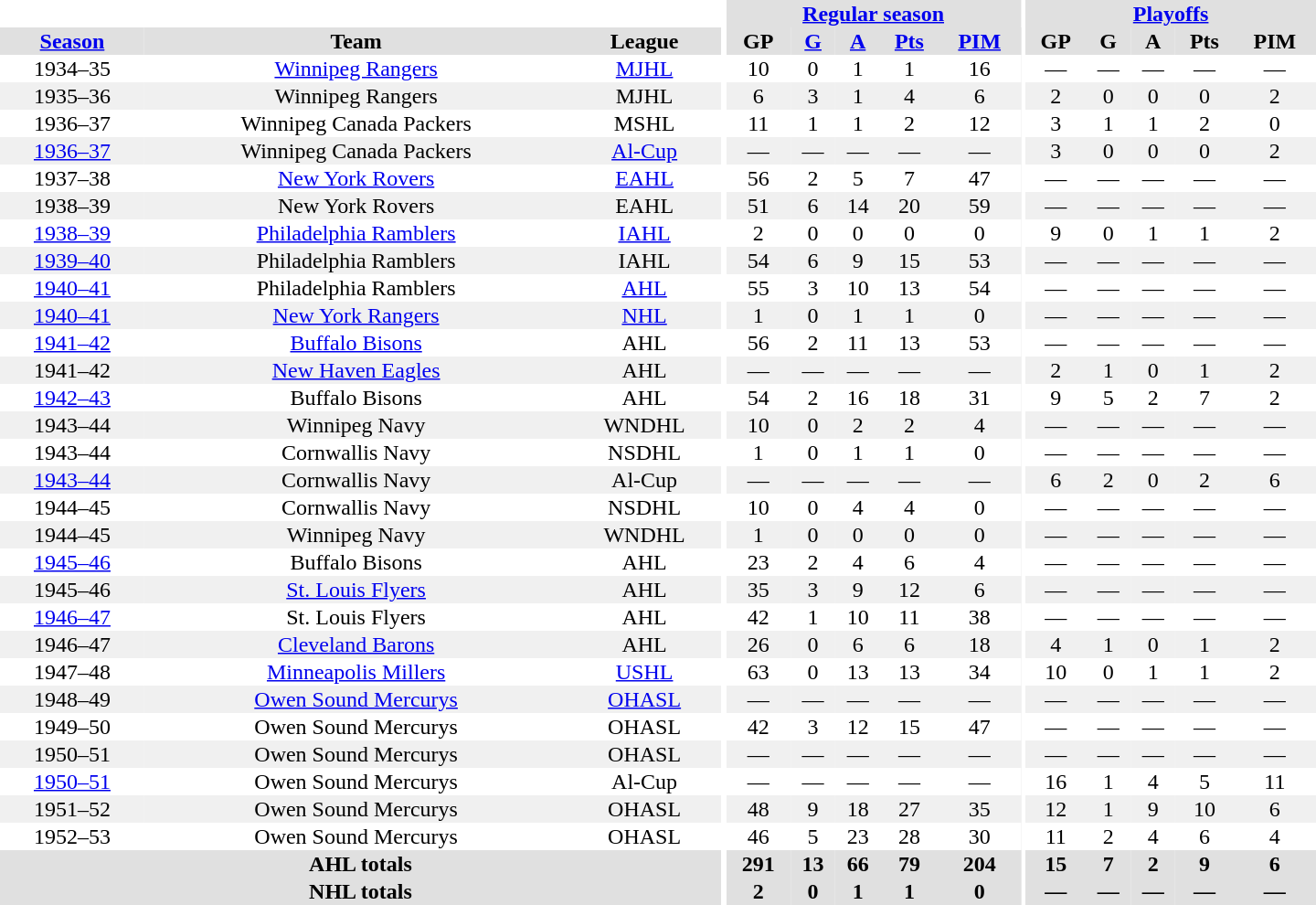<table border="0" cellpadding="1" cellspacing="0" style="text-align:center; width:60em">
<tr bgcolor="#e0e0e0">
<th colspan="3" bgcolor="#ffffff"></th>
<th rowspan="100" bgcolor="#ffffff"></th>
<th colspan="5"><a href='#'>Regular season</a></th>
<th rowspan="100" bgcolor="#ffffff"></th>
<th colspan="5"><a href='#'>Playoffs</a></th>
</tr>
<tr bgcolor="#e0e0e0">
<th><a href='#'>Season</a></th>
<th>Team</th>
<th>League</th>
<th>GP</th>
<th><a href='#'>G</a></th>
<th><a href='#'>A</a></th>
<th><a href='#'>Pts</a></th>
<th><a href='#'>PIM</a></th>
<th>GP</th>
<th>G</th>
<th>A</th>
<th>Pts</th>
<th>PIM</th>
</tr>
<tr>
<td>1934–35</td>
<td><a href='#'>Winnipeg Rangers</a></td>
<td><a href='#'>MJHL</a></td>
<td>10</td>
<td>0</td>
<td>1</td>
<td>1</td>
<td>16</td>
<td>—</td>
<td>—</td>
<td>—</td>
<td>—</td>
<td>—</td>
</tr>
<tr bgcolor="#f0f0f0">
<td>1935–36</td>
<td>Winnipeg Rangers</td>
<td>MJHL</td>
<td>6</td>
<td>3</td>
<td>1</td>
<td>4</td>
<td>6</td>
<td>2</td>
<td>0</td>
<td>0</td>
<td>0</td>
<td>2</td>
</tr>
<tr>
<td>1936–37</td>
<td>Winnipeg Canada Packers</td>
<td>MSHL</td>
<td>11</td>
<td>1</td>
<td>1</td>
<td>2</td>
<td>12</td>
<td>3</td>
<td>1</td>
<td>1</td>
<td>2</td>
<td>0</td>
</tr>
<tr bgcolor="#f0f0f0">
<td><a href='#'>1936–37</a></td>
<td>Winnipeg Canada Packers</td>
<td><a href='#'>Al-Cup</a></td>
<td>—</td>
<td>—</td>
<td>—</td>
<td>—</td>
<td>—</td>
<td>3</td>
<td>0</td>
<td>0</td>
<td>0</td>
<td>2</td>
</tr>
<tr>
<td>1937–38</td>
<td><a href='#'>New York Rovers</a></td>
<td><a href='#'>EAHL</a></td>
<td>56</td>
<td>2</td>
<td>5</td>
<td>7</td>
<td>47</td>
<td>—</td>
<td>—</td>
<td>—</td>
<td>—</td>
<td>—</td>
</tr>
<tr bgcolor="#f0f0f0">
<td>1938–39</td>
<td>New York Rovers</td>
<td>EAHL</td>
<td>51</td>
<td>6</td>
<td>14</td>
<td>20</td>
<td>59</td>
<td>—</td>
<td>—</td>
<td>—</td>
<td>—</td>
<td>—</td>
</tr>
<tr>
<td><a href='#'>1938–39</a></td>
<td><a href='#'>Philadelphia Ramblers</a></td>
<td><a href='#'>IAHL</a></td>
<td>2</td>
<td>0</td>
<td>0</td>
<td>0</td>
<td>0</td>
<td>9</td>
<td>0</td>
<td>1</td>
<td>1</td>
<td>2</td>
</tr>
<tr bgcolor="#f0f0f0">
<td><a href='#'>1939–40</a></td>
<td>Philadelphia Ramblers</td>
<td>IAHL</td>
<td>54</td>
<td>6</td>
<td>9</td>
<td>15</td>
<td>53</td>
<td>—</td>
<td>—</td>
<td>—</td>
<td>—</td>
<td>—</td>
</tr>
<tr>
<td><a href='#'>1940–41</a></td>
<td>Philadelphia Ramblers</td>
<td><a href='#'>AHL</a></td>
<td>55</td>
<td>3</td>
<td>10</td>
<td>13</td>
<td>54</td>
<td>—</td>
<td>—</td>
<td>—</td>
<td>—</td>
<td>—</td>
</tr>
<tr bgcolor="#f0f0f0">
<td><a href='#'>1940–41</a></td>
<td><a href='#'>New York Rangers</a></td>
<td><a href='#'>NHL</a></td>
<td>1</td>
<td>0</td>
<td>1</td>
<td>1</td>
<td>0</td>
<td>—</td>
<td>—</td>
<td>—</td>
<td>—</td>
<td>—</td>
</tr>
<tr>
<td><a href='#'>1941–42</a></td>
<td><a href='#'>Buffalo Bisons</a></td>
<td>AHL</td>
<td>56</td>
<td>2</td>
<td>11</td>
<td>13</td>
<td>53</td>
<td>—</td>
<td>—</td>
<td>—</td>
<td>—</td>
<td>—</td>
</tr>
<tr bgcolor="#f0f0f0">
<td>1941–42</td>
<td><a href='#'>New Haven Eagles</a></td>
<td>AHL</td>
<td>—</td>
<td>—</td>
<td>—</td>
<td>—</td>
<td>—</td>
<td>2</td>
<td>1</td>
<td>0</td>
<td>1</td>
<td>2</td>
</tr>
<tr>
<td><a href='#'>1942–43</a></td>
<td>Buffalo Bisons</td>
<td>AHL</td>
<td>54</td>
<td>2</td>
<td>16</td>
<td>18</td>
<td>31</td>
<td>9</td>
<td>5</td>
<td>2</td>
<td>7</td>
<td>2</td>
</tr>
<tr bgcolor="#f0f0f0">
<td>1943–44</td>
<td>Winnipeg Navy</td>
<td>WNDHL</td>
<td>10</td>
<td>0</td>
<td>2</td>
<td>2</td>
<td>4</td>
<td>—</td>
<td>—</td>
<td>—</td>
<td>—</td>
<td>—</td>
</tr>
<tr>
<td>1943–44</td>
<td>Cornwallis Navy</td>
<td>NSDHL</td>
<td>1</td>
<td>0</td>
<td>1</td>
<td>1</td>
<td>0</td>
<td>—</td>
<td>—</td>
<td>—</td>
<td>—</td>
<td>—</td>
</tr>
<tr bgcolor="#f0f0f0">
<td><a href='#'>1943–44</a></td>
<td>Cornwallis Navy</td>
<td>Al-Cup</td>
<td>—</td>
<td>—</td>
<td>—</td>
<td>—</td>
<td>—</td>
<td>6</td>
<td>2</td>
<td>0</td>
<td>2</td>
<td>6</td>
</tr>
<tr>
<td>1944–45</td>
<td>Cornwallis Navy</td>
<td>NSDHL</td>
<td>10</td>
<td>0</td>
<td>4</td>
<td>4</td>
<td>0</td>
<td>—</td>
<td>—</td>
<td>—</td>
<td>—</td>
<td>—</td>
</tr>
<tr bgcolor="#f0f0f0">
<td>1944–45</td>
<td>Winnipeg Navy</td>
<td>WNDHL</td>
<td>1</td>
<td>0</td>
<td>0</td>
<td>0</td>
<td>0</td>
<td>—</td>
<td>—</td>
<td>—</td>
<td>—</td>
<td>—</td>
</tr>
<tr>
<td><a href='#'>1945–46</a></td>
<td>Buffalo Bisons</td>
<td>AHL</td>
<td>23</td>
<td>2</td>
<td>4</td>
<td>6</td>
<td>4</td>
<td>—</td>
<td>—</td>
<td>—</td>
<td>—</td>
<td>—</td>
</tr>
<tr bgcolor="#f0f0f0">
<td>1945–46</td>
<td><a href='#'>St. Louis Flyers</a></td>
<td>AHL</td>
<td>35</td>
<td>3</td>
<td>9</td>
<td>12</td>
<td>6</td>
<td>—</td>
<td>—</td>
<td>—</td>
<td>—</td>
<td>—</td>
</tr>
<tr>
<td><a href='#'>1946–47</a></td>
<td>St. Louis Flyers</td>
<td>AHL</td>
<td>42</td>
<td>1</td>
<td>10</td>
<td>11</td>
<td>38</td>
<td>—</td>
<td>—</td>
<td>—</td>
<td>—</td>
<td>—</td>
</tr>
<tr bgcolor="#f0f0f0">
<td>1946–47</td>
<td><a href='#'>Cleveland Barons</a></td>
<td>AHL</td>
<td>26</td>
<td>0</td>
<td>6</td>
<td>6</td>
<td>18</td>
<td>4</td>
<td>1</td>
<td>0</td>
<td>1</td>
<td>2</td>
</tr>
<tr>
<td>1947–48</td>
<td><a href='#'>Minneapolis Millers</a></td>
<td><a href='#'>USHL</a></td>
<td>63</td>
<td>0</td>
<td>13</td>
<td>13</td>
<td>34</td>
<td>10</td>
<td>0</td>
<td>1</td>
<td>1</td>
<td>2</td>
</tr>
<tr bgcolor="#f0f0f0">
<td>1948–49</td>
<td><a href='#'>Owen Sound Mercurys</a></td>
<td><a href='#'>OHASL</a></td>
<td>—</td>
<td>—</td>
<td>—</td>
<td>—</td>
<td>—</td>
<td>—</td>
<td>—</td>
<td>—</td>
<td>—</td>
<td>—</td>
</tr>
<tr>
<td>1949–50</td>
<td>Owen Sound Mercurys</td>
<td>OHASL</td>
<td>42</td>
<td>3</td>
<td>12</td>
<td>15</td>
<td>47</td>
<td>—</td>
<td>—</td>
<td>—</td>
<td>—</td>
<td>—</td>
</tr>
<tr bgcolor="#f0f0f0">
<td>1950–51</td>
<td>Owen Sound Mercurys</td>
<td>OHASL</td>
<td>—</td>
<td>—</td>
<td>—</td>
<td>—</td>
<td>—</td>
<td>—</td>
<td>—</td>
<td>—</td>
<td>—</td>
<td>—</td>
</tr>
<tr>
<td><a href='#'>1950–51</a></td>
<td>Owen Sound Mercurys</td>
<td>Al-Cup</td>
<td>—</td>
<td>—</td>
<td>—</td>
<td>—</td>
<td>—</td>
<td>16</td>
<td>1</td>
<td>4</td>
<td>5</td>
<td>11</td>
</tr>
<tr bgcolor="#f0f0f0">
<td>1951–52</td>
<td>Owen Sound Mercurys</td>
<td>OHASL</td>
<td>48</td>
<td>9</td>
<td>18</td>
<td>27</td>
<td>35</td>
<td>12</td>
<td>1</td>
<td>9</td>
<td>10</td>
<td>6</td>
</tr>
<tr>
<td>1952–53</td>
<td>Owen Sound Mercurys</td>
<td>OHASL</td>
<td>46</td>
<td>5</td>
<td>23</td>
<td>28</td>
<td>30</td>
<td>11</td>
<td>2</td>
<td>4</td>
<td>6</td>
<td>4</td>
</tr>
<tr bgcolor="#e0e0e0">
<th colspan="3">AHL totals</th>
<th>291</th>
<th>13</th>
<th>66</th>
<th>79</th>
<th>204</th>
<th>15</th>
<th>7</th>
<th>2</th>
<th>9</th>
<th>6</th>
</tr>
<tr bgcolor="#e0e0e0">
<th colspan="3">NHL totals</th>
<th>2</th>
<th>0</th>
<th>1</th>
<th>1</th>
<th>0</th>
<th>—</th>
<th>—</th>
<th>—</th>
<th>—</th>
<th>—</th>
</tr>
</table>
